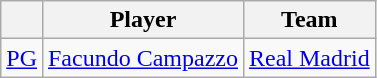<table class="wikitable">
<tr>
<th style="text-align:center;"></th>
<th style="text-align:center;">Player</th>
<th style="text-align:center;">Team</th>
</tr>
<tr>
<td style="text-align:center;"><a href='#'>PG</a></td>
<td> <a href='#'>Facundo Campazzo</a></td>
<td><a href='#'>Real Madrid</a></td>
</tr>
</table>
